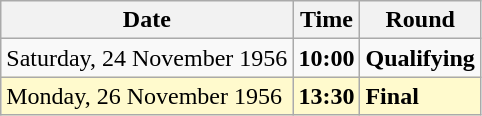<table class="wikitable">
<tr>
<th>Date</th>
<th>Time</th>
<th>Round</th>
</tr>
<tr>
<td>Saturday, 24 November 1956</td>
<td><strong>10:00</strong></td>
<td><strong>Qualifying</strong></td>
</tr>
<tr style=background:lemonchiffon>
<td>Monday, 26 November 1956</td>
<td><strong>13:30</strong></td>
<td><strong>Final</strong></td>
</tr>
</table>
